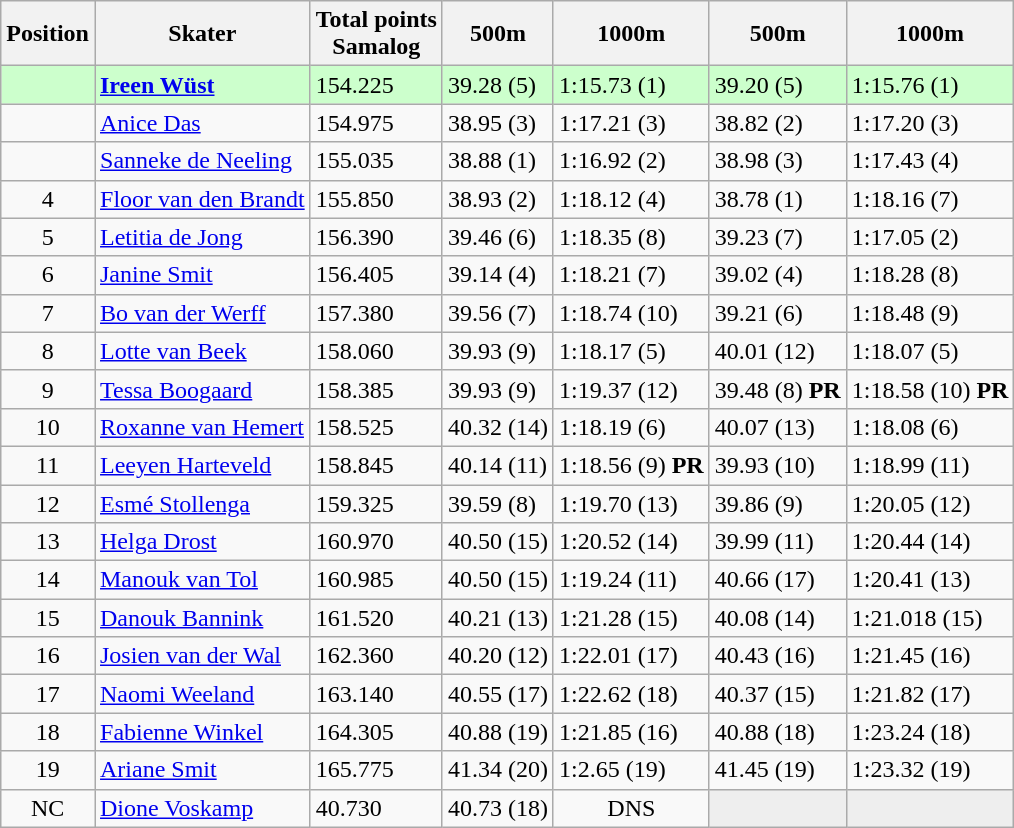<table class="wikitable">
<tr>
<th>Position</th>
<th>Skater</th>
<th>Total points <br> Samalog</th>
<th>500m</th>
<th>1000m</th>
<th>500m</th>
<th>1000m</th>
</tr>
<tr bgcolor=ccffcc>
<td style="text-align:center"></td>
<td><strong><a href='#'>Ireen Wüst</a></strong></td>
<td>154.225</td>
<td>39.28 (5)</td>
<td>1:15.73 (1)</td>
<td>39.20 (5)</td>
<td>1:15.76 (1)</td>
</tr>
<tr>
<td style="text-align:center"></td>
<td><a href='#'>Anice Das</a></td>
<td>154.975</td>
<td>38.95 (3)</td>
<td>1:17.21 (3)</td>
<td>38.82 (2)</td>
<td>1:17.20 (3)</td>
</tr>
<tr>
<td style="text-align:center"></td>
<td><a href='#'>Sanneke de Neeling</a></td>
<td>155.035</td>
<td>38.88 (1)</td>
<td>1:16.92 (2)</td>
<td>38.98 (3)</td>
<td>1:17.43 (4)</td>
</tr>
<tr>
<td style="text-align:center">4</td>
<td><a href='#'>Floor van den Brandt</a></td>
<td>155.850</td>
<td>38.93 (2)</td>
<td>1:18.12 (4)</td>
<td>38.78 (1)</td>
<td>1:18.16 (7)</td>
</tr>
<tr>
<td style="text-align:center">5</td>
<td><a href='#'>Letitia de Jong</a></td>
<td>156.390</td>
<td>39.46 (6)</td>
<td>1:18.35 (8)</td>
<td>39.23 (7)</td>
<td>1:17.05 (2)</td>
</tr>
<tr>
<td style="text-align:center">6</td>
<td><a href='#'>Janine Smit</a></td>
<td>156.405</td>
<td>39.14 (4)</td>
<td>1:18.21 (7)</td>
<td>39.02 (4)</td>
<td>1:18.28 (8)</td>
</tr>
<tr>
<td style="text-align:center">7</td>
<td><a href='#'>Bo van der Werff</a></td>
<td>157.380</td>
<td>39.56 (7)</td>
<td>1:18.74 (10)</td>
<td>39.21 (6)</td>
<td>1:18.48 (9)</td>
</tr>
<tr>
<td style="text-align:center">8</td>
<td><a href='#'>Lotte van Beek</a></td>
<td>158.060</td>
<td>39.93 (9)</td>
<td>1:18.17 (5)</td>
<td>40.01 (12)</td>
<td>1:18.07 (5)</td>
</tr>
<tr>
<td style="text-align:center">9</td>
<td><a href='#'>Tessa Boogaard</a></td>
<td>158.385</td>
<td>39.93 (9)</td>
<td>1:19.37 (12)</td>
<td>39.48 (8) <strong>PR</strong></td>
<td>1:18.58 (10) <strong>PR </strong></td>
</tr>
<tr>
<td style="text-align:center">10</td>
<td><a href='#'>Roxanne van Hemert</a></td>
<td>158.525</td>
<td>40.32 (14)</td>
<td>1:18.19 (6)</td>
<td>40.07 (13)</td>
<td>1:18.08 (6)</td>
</tr>
<tr>
<td style="text-align:center">11</td>
<td><a href='#'>Leeyen Harteveld</a></td>
<td>158.845</td>
<td>40.14 (11)</td>
<td>1:18.56 (9) <strong>PR</strong></td>
<td>39.93 (10)</td>
<td>1:18.99 (11)</td>
</tr>
<tr>
<td style="text-align:center">12</td>
<td><a href='#'>Esmé Stollenga</a></td>
<td>159.325</td>
<td>39.59 (8)</td>
<td>1:19.70 (13)</td>
<td>39.86 (9)</td>
<td>1:20.05 (12)</td>
</tr>
<tr>
<td style="text-align:center">13</td>
<td><a href='#'>Helga Drost</a></td>
<td>160.970</td>
<td>40.50 (15)</td>
<td>1:20.52 (14)</td>
<td>39.99 (11)</td>
<td>1:20.44 (14)</td>
</tr>
<tr>
<td style="text-align:center">14</td>
<td><a href='#'>Manouk van Tol</a></td>
<td>160.985</td>
<td>40.50 (15)</td>
<td>1:19.24 (11)</td>
<td>40.66 (17)</td>
<td>1:20.41 (13)</td>
</tr>
<tr>
<td style="text-align:center">15</td>
<td><a href='#'>Danouk Bannink</a></td>
<td>161.520</td>
<td>40.21 (13)</td>
<td>1:21.28 (15)</td>
<td>40.08 (14)</td>
<td>1:21.018 (15)</td>
</tr>
<tr>
<td style="text-align:center">16</td>
<td><a href='#'>Josien van der Wal</a></td>
<td>162.360</td>
<td>40.20 (12)</td>
<td>1:22.01 (17)</td>
<td>40.43 (16)</td>
<td>1:21.45 (16)</td>
</tr>
<tr>
<td style="text-align:center">17</td>
<td><a href='#'>Naomi Weeland</a></td>
<td>163.140</td>
<td>40.55 (17)</td>
<td>1:22.62 (18)</td>
<td>40.37 (15)</td>
<td>1:21.82 (17)</td>
</tr>
<tr>
<td style="text-align:center">18</td>
<td><a href='#'>Fabienne Winkel</a></td>
<td>164.305</td>
<td>40.88 (19)</td>
<td>1:21.85 (16)</td>
<td>40.88 (18)</td>
<td>1:23.24 (18)</td>
</tr>
<tr>
<td style="text-align:center">19</td>
<td><a href='#'>Ariane Smit</a></td>
<td>165.775</td>
<td>41.34 (20)</td>
<td>1:2.65 (19)</td>
<td>41.45 (19)</td>
<td>1:23.32 (19)</td>
</tr>
<tr>
<td style="text-align:center">NC</td>
<td><a href='#'>Dione Voskamp</a></td>
<td>40.730</td>
<td>40.73 (18)</td>
<td style="text-align:center">DNS</td>
<td bgcolor=#EEEEEE></td>
<td bgcolor=#EEEEEE></td>
</tr>
</table>
